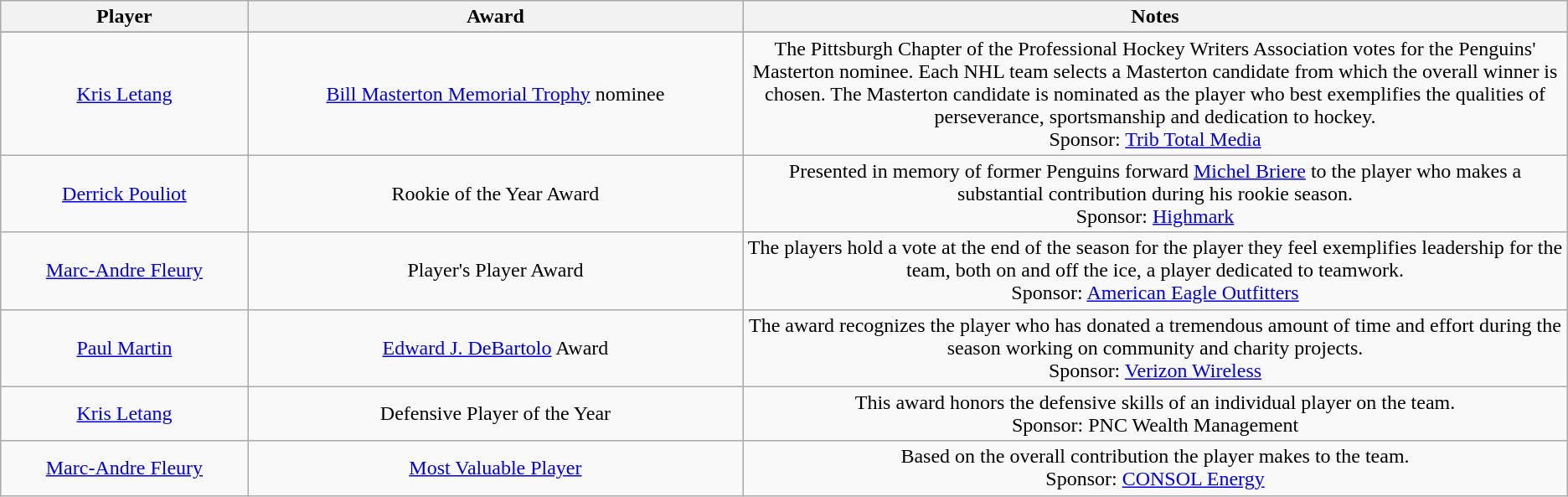<table class="wikitable" border="1">
<tr>
<th width="15%">Player</th>
<th width="30%">Award</th>
<th width="50%">Notes</th>
</tr>
<tr style="text-align:center;">
</tr>
<tr style="text-align:center;">
<td><a href='#'>Kris Letang</a></td>
<td><a href='#'>Bill Masterton Memorial Trophy</a> nominee</td>
<td>The Pittsburgh Chapter of the Professional Hockey Writers Association votes for the Penguins' Masterton nominee. Each NHL team selects a Masterton candidate from which the overall winner is chosen. The Masterton candidate is nominated as the player who best exemplifies the qualities of perseverance, sportsmanship and dedication to hockey. <br>Sponsor: <a href='#'>Trib Total Media</a><br></td>
</tr>
<tr style="text-align:center;">
<td><a href='#'>Derrick Pouliot</a></td>
<td>Rookie of the Year Award</td>
<td>Presented in memory of former Penguins forward <a href='#'>Michel Briere</a> to the player who makes a substantial contribution during his rookie season. <br>Sponsor: <a href='#'>Highmark</a></td>
</tr>
<tr style="text-align:center;">
<td><a href='#'>Marc-Andre Fleury</a></td>
<td>Player's Player Award</td>
<td>The players hold a vote at the end of the season for the player they feel exemplifies leadership for the team, both on and off the ice, a player dedicated to teamwork. <br>Sponsor: <a href='#'>American Eagle Outfitters</a></td>
</tr>
<tr style="text-align:center;">
<td><a href='#'>Paul Martin</a></td>
<td><a href='#'>Edward J. DeBartolo</a> Award</td>
<td>The award recognizes the player who has donated a tremendous amount of time and effort during the season working on community and charity projects. <br> Sponsor: <a href='#'>Verizon Wireless</a></td>
</tr>
<tr style="text-align:center;">
<td><a href='#'>Kris Letang</a></td>
<td>Defensive Player of the Year</td>
<td>This award honors the defensive skills of an individual player on the team. <br> Sponsor: PNC Wealth Management</td>
</tr>
<tr style="text-align:center;">
<td><a href='#'>Marc-Andre Fleury</a></td>
<td><a href='#'>Most Valuable Player</a></td>
<td>Based on the overall contribution the player makes to the team. <br> Sponsor: <a href='#'>CONSOL Energy</a></td>
</tr>
</table>
